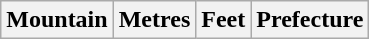<table class="wikitable sortable">
<tr>
<th>Mountain</th>
<th>Metres</th>
<th>Feet</th>
<th>Prefecture<br>




























































































</th>
</tr>
</table>
